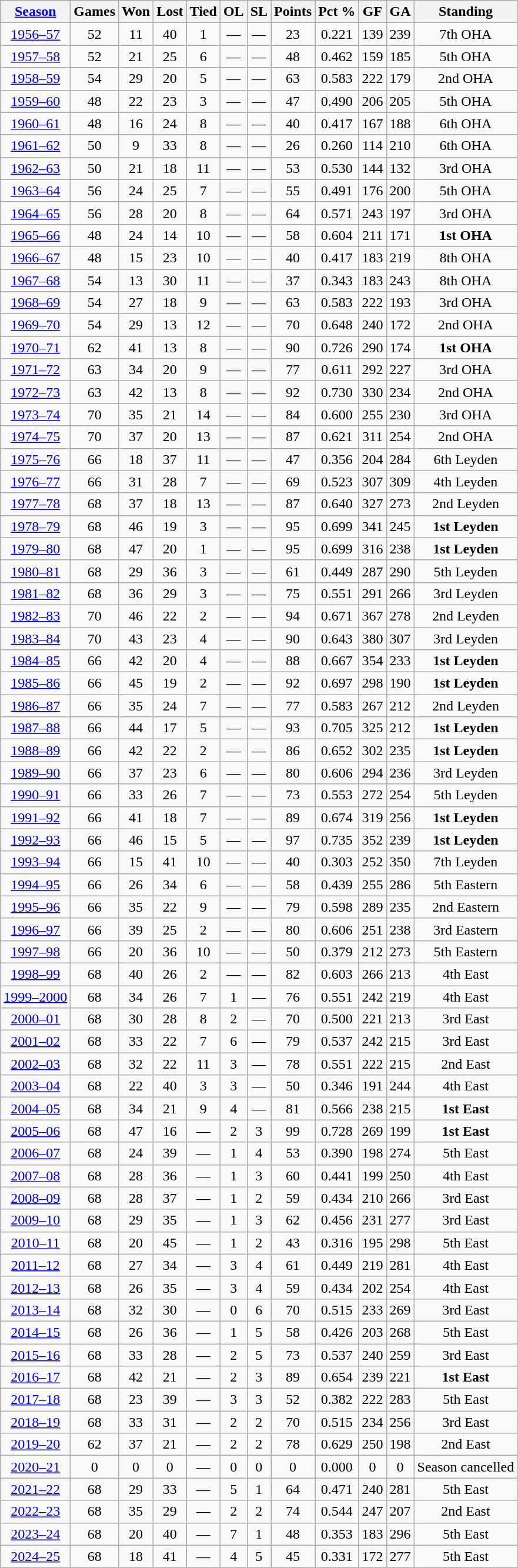<table class="wikitable">
<tr>
<th><a href='#'>Season</a></th>
<th>Games</th>
<th>Won</th>
<th>Lost</th>
<th>Tied</th>
<th>OL</th>
<th>SL</th>
<th>Points</th>
<th>Pct %</th>
<th>GF</th>
<th>GA</th>
<th>Standing</th>
</tr>
<tr align="center">
<td><a href='#'>1956–57</a></td>
<td>52</td>
<td>11</td>
<td>40</td>
<td>1</td>
<td>—</td>
<td>—</td>
<td>23</td>
<td>0.221</td>
<td>139</td>
<td>239</td>
<td>7th OHA</td>
</tr>
<tr align="center">
<td><a href='#'>1957–58</a></td>
<td>52</td>
<td>21</td>
<td>25</td>
<td>6</td>
<td>—</td>
<td>—</td>
<td>48</td>
<td>0.462</td>
<td>159</td>
<td>185</td>
<td>5th OHA</td>
</tr>
<tr align="center">
<td><a href='#'>1958–59</a></td>
<td>54</td>
<td>29</td>
<td>20</td>
<td>5</td>
<td>—</td>
<td>—</td>
<td>63</td>
<td>0.583</td>
<td>222</td>
<td>179</td>
<td>2nd OHA</td>
</tr>
<tr align="center">
<td><a href='#'>1959–60</a></td>
<td>48</td>
<td>22</td>
<td>23</td>
<td>3</td>
<td>—</td>
<td>—</td>
<td>47</td>
<td>0.490</td>
<td>206</td>
<td>205</td>
<td>5th OHA</td>
</tr>
<tr align="center">
<td><a href='#'>1960–61</a></td>
<td>48</td>
<td>16</td>
<td>24</td>
<td>8</td>
<td>—</td>
<td>—</td>
<td>40</td>
<td>0.417</td>
<td>167</td>
<td>188</td>
<td>6th OHA</td>
</tr>
<tr align="center">
<td><a href='#'>1961–62</a></td>
<td>50</td>
<td>9</td>
<td>33</td>
<td>8</td>
<td>—</td>
<td>—</td>
<td>26</td>
<td>0.260</td>
<td>114</td>
<td>210</td>
<td>6th OHA</td>
</tr>
<tr align="center">
<td><a href='#'>1962–63</a></td>
<td>50</td>
<td>21</td>
<td>18</td>
<td>11</td>
<td>—</td>
<td>—</td>
<td>53</td>
<td>0.530</td>
<td>144</td>
<td>132</td>
<td>3rd OHA</td>
</tr>
<tr align="center">
<td><a href='#'>1963–64</a></td>
<td>56</td>
<td>24</td>
<td>25</td>
<td>7</td>
<td>—</td>
<td>—</td>
<td>55</td>
<td>0.491</td>
<td>176</td>
<td>200</td>
<td>5th OHA</td>
</tr>
<tr align="center">
<td><a href='#'>1964–65</a></td>
<td>56</td>
<td>28</td>
<td>20</td>
<td>8</td>
<td>—</td>
<td>—</td>
<td>64</td>
<td>0.571</td>
<td>243</td>
<td>197</td>
<td>3rd OHA</td>
</tr>
<tr align="center">
<td><a href='#'>1965–66</a></td>
<td>48</td>
<td>24</td>
<td>14</td>
<td>10</td>
<td>—</td>
<td>—</td>
<td>58</td>
<td>0.604</td>
<td>211</td>
<td>171</td>
<td><strong>1st OHA</strong></td>
</tr>
<tr align="center">
<td><a href='#'>1966–67</a></td>
<td>48</td>
<td>15</td>
<td>23</td>
<td>10</td>
<td>—</td>
<td>—</td>
<td>40</td>
<td>0.417</td>
<td>183</td>
<td>219</td>
<td>8th OHA</td>
</tr>
<tr align="center">
<td><a href='#'>1967–68</a></td>
<td>54</td>
<td>13</td>
<td>30</td>
<td>11</td>
<td>—</td>
<td>—</td>
<td>37</td>
<td>0.343</td>
<td>183</td>
<td>243</td>
<td>8th OHA</td>
</tr>
<tr align="center">
<td><a href='#'>1968–69</a></td>
<td>54</td>
<td>27</td>
<td>18</td>
<td>9</td>
<td>—</td>
<td>—</td>
<td>63</td>
<td>0.583</td>
<td>222</td>
<td>193</td>
<td>3rd OHA</td>
</tr>
<tr align="center">
<td><a href='#'>1969–70</a></td>
<td>54</td>
<td>29</td>
<td>13</td>
<td>12</td>
<td>—</td>
<td>—</td>
<td>70</td>
<td>0.648</td>
<td>240</td>
<td>172</td>
<td>2nd OHA</td>
</tr>
<tr align="center">
<td><a href='#'>1970–71</a></td>
<td>62</td>
<td>41</td>
<td>13</td>
<td>8</td>
<td>—</td>
<td>—</td>
<td>90</td>
<td>0.726</td>
<td>290</td>
<td>174</td>
<td><strong>1st OHA</strong></td>
</tr>
<tr align="center">
<td><a href='#'>1971–72</a></td>
<td>63</td>
<td>34</td>
<td>20</td>
<td>9</td>
<td>—</td>
<td>—</td>
<td>77</td>
<td>0.611</td>
<td>292</td>
<td>227</td>
<td>3rd OHA</td>
</tr>
<tr align="center">
<td><a href='#'>1972–73</a></td>
<td>63</td>
<td>42</td>
<td>13</td>
<td>8</td>
<td>—</td>
<td>—</td>
<td>92</td>
<td>0.730</td>
<td>330</td>
<td>234</td>
<td>2nd OHA</td>
</tr>
<tr align="center">
<td><a href='#'>1973–74</a></td>
<td>70</td>
<td>35</td>
<td>21</td>
<td>14</td>
<td>—</td>
<td>—</td>
<td>84</td>
<td>0.600</td>
<td>255</td>
<td>230</td>
<td>3rd OHA</td>
</tr>
<tr align="center">
<td><a href='#'>1974–75</a></td>
<td>70</td>
<td>37</td>
<td>20</td>
<td>13</td>
<td>—</td>
<td>—</td>
<td>87</td>
<td>0.621</td>
<td>311</td>
<td>254</td>
<td>2nd OHA</td>
</tr>
<tr align="center">
<td><a href='#'>1975–76</a></td>
<td>66</td>
<td>18</td>
<td>37</td>
<td>11</td>
<td>—</td>
<td>—</td>
<td>47</td>
<td>0.356</td>
<td>204</td>
<td>284</td>
<td>6th Leyden</td>
</tr>
<tr align="center">
<td><a href='#'>1976–77</a></td>
<td>66</td>
<td>31</td>
<td>28</td>
<td>7</td>
<td>—</td>
<td>—</td>
<td>69</td>
<td>0.523</td>
<td>307</td>
<td>309</td>
<td>4th Leyden</td>
</tr>
<tr align="center">
<td><a href='#'>1977–78</a></td>
<td>68</td>
<td>37</td>
<td>18</td>
<td>13</td>
<td>—</td>
<td>—</td>
<td>87</td>
<td>0.640</td>
<td>327</td>
<td>273</td>
<td>2nd Leyden</td>
</tr>
<tr align="center">
<td><a href='#'>1978–79</a></td>
<td>68</td>
<td>46</td>
<td>19</td>
<td>3</td>
<td>—</td>
<td>—</td>
<td>95</td>
<td>0.699</td>
<td>341</td>
<td>245</td>
<td><strong>1st Leyden</strong></td>
</tr>
<tr align="center">
<td><a href='#'>1979–80</a></td>
<td>68</td>
<td>47</td>
<td>20</td>
<td>1</td>
<td>—</td>
<td>—</td>
<td>95</td>
<td>0.699</td>
<td>316</td>
<td>238</td>
<td><strong>1st Leyden</strong></td>
</tr>
<tr align="center">
<td><a href='#'>1980–81</a></td>
<td>68</td>
<td>29</td>
<td>36</td>
<td>3</td>
<td>—</td>
<td>—</td>
<td>61</td>
<td>0.449</td>
<td>287</td>
<td>290</td>
<td>5th Leyden</td>
</tr>
<tr align="center">
<td><a href='#'>1981–82</a></td>
<td>68</td>
<td>36</td>
<td>29</td>
<td>3</td>
<td>—</td>
<td>—</td>
<td>75</td>
<td>0.551</td>
<td>291</td>
<td>266</td>
<td>3rd Leyden</td>
</tr>
<tr align="center">
<td><a href='#'>1982–83</a></td>
<td>70</td>
<td>46</td>
<td>22</td>
<td>2</td>
<td>—</td>
<td>—</td>
<td>94</td>
<td>0.671</td>
<td>367</td>
<td>278</td>
<td>2nd Leyden</td>
</tr>
<tr align="center">
<td><a href='#'>1983–84</a></td>
<td>70</td>
<td>43</td>
<td>23</td>
<td>4</td>
<td>—</td>
<td>—</td>
<td>90</td>
<td>0.643</td>
<td>380</td>
<td>307</td>
<td>3rd Leyden</td>
</tr>
<tr align="center">
<td><a href='#'>1984–85</a></td>
<td>66</td>
<td>42</td>
<td>20</td>
<td>4</td>
<td>—</td>
<td>—</td>
<td>88</td>
<td>0.667</td>
<td>354</td>
<td>233</td>
<td><strong>1st Leyden</strong></td>
</tr>
<tr align="center">
<td><a href='#'>1985–86</a></td>
<td>66</td>
<td>45</td>
<td>19</td>
<td>2</td>
<td>—</td>
<td>—</td>
<td>92</td>
<td>0.697</td>
<td>298</td>
<td>190</td>
<td><strong>1st Leyden</strong></td>
</tr>
<tr align="center">
<td><a href='#'>1986–87</a></td>
<td>66</td>
<td>35</td>
<td>24</td>
<td>7</td>
<td>—</td>
<td>—</td>
<td>77</td>
<td>0.583</td>
<td>267</td>
<td>212</td>
<td>2nd Leyden</td>
</tr>
<tr align="center">
<td><a href='#'>1987–88</a></td>
<td>66</td>
<td>44</td>
<td>17</td>
<td>5</td>
<td>—</td>
<td>—</td>
<td>93</td>
<td>0.705</td>
<td>325</td>
<td>212</td>
<td><strong>1st Leyden</strong></td>
</tr>
<tr align="center">
<td><a href='#'>1988–89</a></td>
<td>66</td>
<td>42</td>
<td>22</td>
<td>2</td>
<td>—</td>
<td>—</td>
<td>86</td>
<td>0.652</td>
<td>302</td>
<td>235</td>
<td><strong>1st Leyden</strong></td>
</tr>
<tr align="center">
<td><a href='#'>1989–90</a></td>
<td>66</td>
<td>37</td>
<td>23</td>
<td>6</td>
<td>—</td>
<td>—</td>
<td>80</td>
<td>0.606</td>
<td>294</td>
<td>236</td>
<td>3rd Leyden</td>
</tr>
<tr align="center">
<td><a href='#'>1990–91</a></td>
<td>66</td>
<td>33</td>
<td>26</td>
<td>7</td>
<td>—</td>
<td>—</td>
<td>73</td>
<td>0.553</td>
<td>272</td>
<td>254</td>
<td>5th Leyden</td>
</tr>
<tr align="center">
<td><a href='#'>1991–92</a></td>
<td>66</td>
<td>41</td>
<td>18</td>
<td>7</td>
<td>—</td>
<td>—</td>
<td>89</td>
<td>0.674</td>
<td>319</td>
<td>256</td>
<td><strong>1st Leyden</strong></td>
</tr>
<tr align="center">
<td><a href='#'>1992–93</a></td>
<td>66</td>
<td>46</td>
<td>15</td>
<td>5</td>
<td>—</td>
<td>—</td>
<td>97</td>
<td>0.735</td>
<td>352</td>
<td>239</td>
<td><strong>1st Leyden</strong></td>
</tr>
<tr align="center">
<td><a href='#'>1993–94</a></td>
<td>66</td>
<td>15</td>
<td>41</td>
<td>10</td>
<td>—</td>
<td>—</td>
<td>40</td>
<td>0.303</td>
<td>252</td>
<td>350</td>
<td>7th Leyden</td>
</tr>
<tr align="center">
<td><a href='#'>1994–95</a></td>
<td>66</td>
<td>26</td>
<td>34</td>
<td>6</td>
<td>—</td>
<td>—</td>
<td>58</td>
<td>0.439</td>
<td>255</td>
<td>286</td>
<td>5th Eastern</td>
</tr>
<tr align="center">
<td><a href='#'>1995–96</a></td>
<td>66</td>
<td>35</td>
<td>22</td>
<td>9</td>
<td>—</td>
<td>—</td>
<td>79</td>
<td>0.598</td>
<td>289</td>
<td>235</td>
<td>2nd Eastern</td>
</tr>
<tr align="center">
<td><a href='#'>1996–97</a></td>
<td>66</td>
<td>39</td>
<td>25</td>
<td>2</td>
<td>—</td>
<td>—</td>
<td>80</td>
<td>0.606</td>
<td>251</td>
<td>238</td>
<td>3rd Eastern</td>
</tr>
<tr align="center">
<td><a href='#'>1997–98</a></td>
<td>66</td>
<td>20</td>
<td>36</td>
<td>10</td>
<td>—</td>
<td>—</td>
<td>50</td>
<td>0.379</td>
<td>212</td>
<td>273</td>
<td>5th Eastern</td>
</tr>
<tr align="center">
<td><a href='#'>1998–99</a></td>
<td>68</td>
<td>40</td>
<td>26</td>
<td>2</td>
<td>—</td>
<td>—</td>
<td>82</td>
<td>0.603</td>
<td>266</td>
<td>213</td>
<td>4th East</td>
</tr>
<tr align="center">
<td><a href='#'>1999–2000</a></td>
<td>68</td>
<td>34</td>
<td>26</td>
<td>7</td>
<td>1</td>
<td>—</td>
<td>76</td>
<td>0.551</td>
<td>242</td>
<td>219</td>
<td>4th East</td>
</tr>
<tr align="center">
<td><a href='#'>2000–01</a></td>
<td>68</td>
<td>30</td>
<td>28</td>
<td>8</td>
<td>2</td>
<td>—</td>
<td>70</td>
<td>0.500</td>
<td>221</td>
<td>213</td>
<td>3rd East</td>
</tr>
<tr align="center">
<td><a href='#'>2001–02</a></td>
<td>68</td>
<td>33</td>
<td>22</td>
<td>7</td>
<td>6</td>
<td>—</td>
<td>79</td>
<td>0.537</td>
<td>242</td>
<td>215</td>
<td>3rd East</td>
</tr>
<tr align="center">
<td><a href='#'>2002–03</a></td>
<td>68</td>
<td>32</td>
<td>22</td>
<td>11</td>
<td>3</td>
<td>—</td>
<td>78</td>
<td>0.551</td>
<td>222</td>
<td>215</td>
<td>2nd East</td>
</tr>
<tr align="center">
<td><a href='#'>2003–04</a></td>
<td>68</td>
<td>22</td>
<td>40</td>
<td>3</td>
<td>3</td>
<td>—</td>
<td>50</td>
<td>0.346</td>
<td>191</td>
<td>244</td>
<td>4th East</td>
</tr>
<tr align="center">
<td><a href='#'>2004–05</a></td>
<td>68</td>
<td>34</td>
<td>21</td>
<td>9</td>
<td>4</td>
<td>—</td>
<td>81</td>
<td>0.566</td>
<td>238</td>
<td>215</td>
<td><strong>1st East</strong></td>
</tr>
<tr align="center">
<td><a href='#'>2005–06</a></td>
<td>68</td>
<td>47</td>
<td>16</td>
<td>—</td>
<td>2</td>
<td>3</td>
<td>99</td>
<td>0.728</td>
<td>269</td>
<td>199</td>
<td><strong>1st East</strong></td>
</tr>
<tr align="center">
<td><a href='#'>2006–07</a></td>
<td>68</td>
<td>24</td>
<td>39</td>
<td>—</td>
<td>1</td>
<td>4</td>
<td>53</td>
<td>0.390</td>
<td>198</td>
<td>274</td>
<td>5th East</td>
</tr>
<tr align="center">
<td><a href='#'>2007–08</a></td>
<td>68</td>
<td>28</td>
<td>36</td>
<td>—</td>
<td>1</td>
<td>3</td>
<td>60</td>
<td>0.441</td>
<td>199</td>
<td>250</td>
<td>4th East</td>
</tr>
<tr align="center">
<td><a href='#'>2008–09</a></td>
<td>68</td>
<td>28</td>
<td>37</td>
<td>—</td>
<td>1</td>
<td>2</td>
<td>59</td>
<td>0.434</td>
<td>210</td>
<td>266</td>
<td>3rd East</td>
</tr>
<tr align="center">
<td><a href='#'>2009–10</a></td>
<td>68</td>
<td>29</td>
<td>35</td>
<td>—</td>
<td>1</td>
<td>3</td>
<td>62</td>
<td>0.456</td>
<td>231</td>
<td>277</td>
<td>3rd East</td>
</tr>
<tr align="center">
<td><a href='#'>2010–11</a></td>
<td>68</td>
<td>20</td>
<td>45</td>
<td>—</td>
<td>1</td>
<td>2</td>
<td>43</td>
<td>0.316</td>
<td>195</td>
<td>298</td>
<td>5th East</td>
</tr>
<tr align="center">
<td><a href='#'>2011–12</a></td>
<td>68</td>
<td>27</td>
<td>34</td>
<td>—</td>
<td>3</td>
<td>4</td>
<td>61</td>
<td>0.449</td>
<td>219</td>
<td>281</td>
<td>4th East</td>
</tr>
<tr align="center">
<td><a href='#'>2012–13</a></td>
<td>68</td>
<td>26</td>
<td>35</td>
<td>—</td>
<td>3</td>
<td>4</td>
<td>59</td>
<td>0.434</td>
<td>202</td>
<td>254</td>
<td>4th East</td>
</tr>
<tr align="center">
<td><a href='#'>2013–14</a></td>
<td>68</td>
<td>32</td>
<td>30</td>
<td>—</td>
<td>0</td>
<td>6</td>
<td>70</td>
<td>0.515</td>
<td>233</td>
<td>269</td>
<td>3rd East</td>
</tr>
<tr align="center">
<td><a href='#'>2014–15</a></td>
<td>68</td>
<td>26</td>
<td>36</td>
<td>—</td>
<td>1</td>
<td>5</td>
<td>58</td>
<td>0.426</td>
<td>203</td>
<td>268</td>
<td>5th East</td>
</tr>
<tr align="center">
<td><a href='#'>2015–16</a></td>
<td>68</td>
<td>33</td>
<td>28</td>
<td>—</td>
<td>2</td>
<td>5</td>
<td>73</td>
<td>0.537</td>
<td>240</td>
<td>259</td>
<td>3rd East</td>
</tr>
<tr align="center">
<td><a href='#'>2016–17</a></td>
<td>68</td>
<td>42</td>
<td>21</td>
<td>—</td>
<td>2</td>
<td>3</td>
<td>89</td>
<td>0.654</td>
<td>239</td>
<td>221</td>
<td><strong>1st East</strong></td>
</tr>
<tr align="center">
<td><a href='#'>2017–18</a></td>
<td>68</td>
<td>23</td>
<td>39</td>
<td>—</td>
<td>3</td>
<td>3</td>
<td>52</td>
<td>0.382</td>
<td>222</td>
<td>283</td>
<td>5th East</td>
</tr>
<tr align="center">
<td><a href='#'>2018–19</a></td>
<td>68</td>
<td>33</td>
<td>31</td>
<td>—</td>
<td>2</td>
<td>2</td>
<td>70</td>
<td>0.515</td>
<td>234</td>
<td>256</td>
<td>3rd East</td>
</tr>
<tr align="center">
<td><a href='#'>2019–20</a></td>
<td>62</td>
<td>37</td>
<td>21</td>
<td>—</td>
<td>2</td>
<td>2</td>
<td>78</td>
<td>0.629</td>
<td>250</td>
<td>198</td>
<td>2nd East</td>
</tr>
<tr align="center">
<td><a href='#'>2020–21</a></td>
<td>0</td>
<td>0</td>
<td>0</td>
<td>—</td>
<td>0</td>
<td>0</td>
<td>0</td>
<td>0.000</td>
<td>0</td>
<td>0</td>
<td>Season cancelled</td>
</tr>
<tr align="center">
<td><a href='#'>2021–22</a></td>
<td>68</td>
<td>29</td>
<td>33</td>
<td>—</td>
<td>5</td>
<td>1</td>
<td>64</td>
<td>0.471</td>
<td>240</td>
<td>281</td>
<td>5th East</td>
</tr>
<tr align="center">
<td><a href='#'>2022–23</a></td>
<td>68</td>
<td>35</td>
<td>29</td>
<td>—</td>
<td>2</td>
<td>2</td>
<td>74</td>
<td>0.544</td>
<td>247</td>
<td>207</td>
<td>2nd East</td>
</tr>
<tr align="center">
<td><a href='#'>2023–24</a></td>
<td>68</td>
<td>20</td>
<td>40</td>
<td>—</td>
<td>7</td>
<td>1</td>
<td>48</td>
<td>0.353</td>
<td>183</td>
<td>296</td>
<td>5th East</td>
</tr>
<tr align="center">
<td><a href='#'>2024–25</a></td>
<td>68</td>
<td>18</td>
<td>41</td>
<td>—</td>
<td>4</td>
<td>5</td>
<td>45</td>
<td>0.331</td>
<td>172</td>
<td>277</td>
<td>5th East</td>
</tr>
</table>
